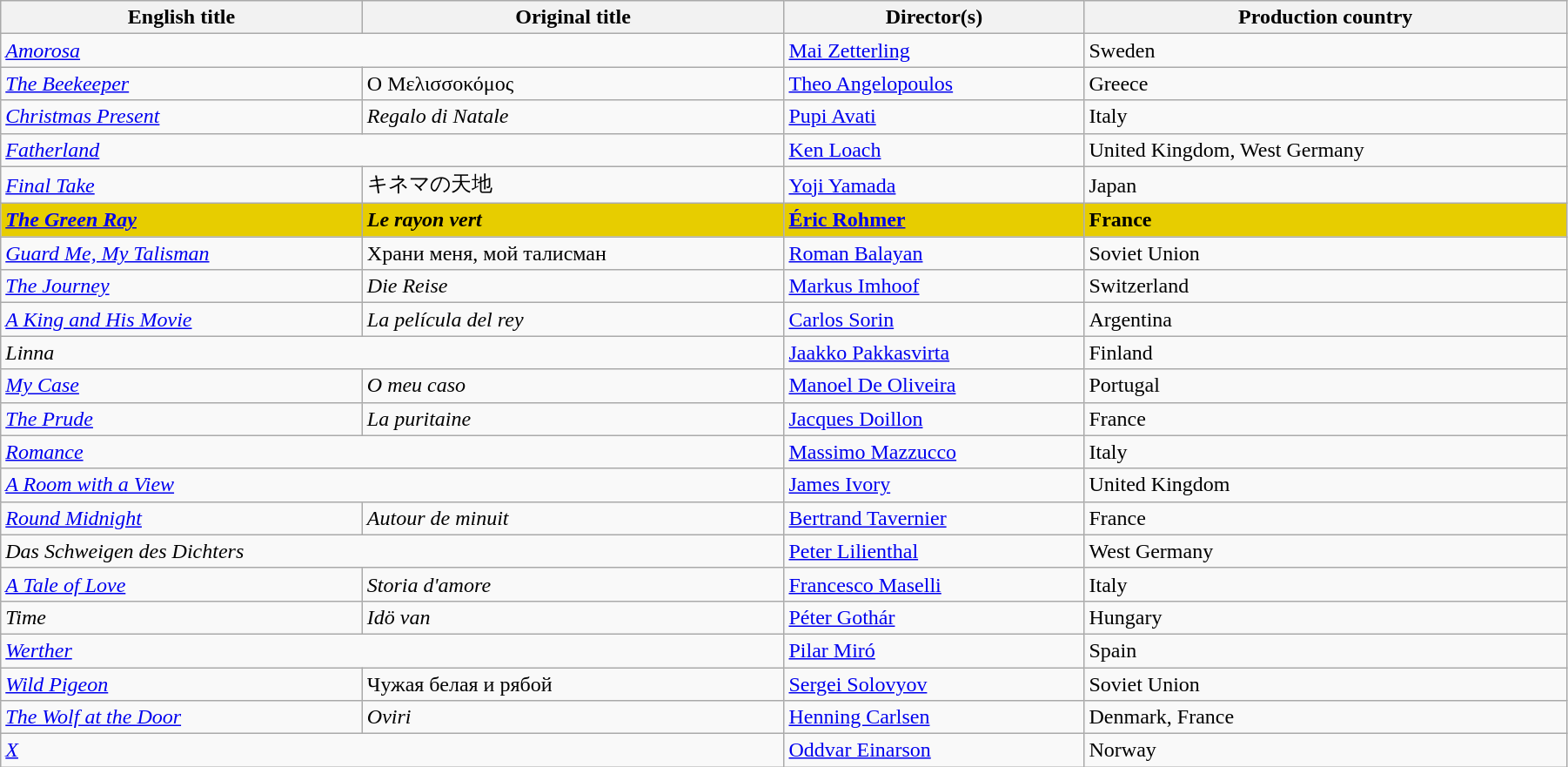<table class="wikitable" width="95%">
<tr>
<th>English title</th>
<th>Original title</th>
<th>Director(s)</th>
<th>Production country</th>
</tr>
<tr>
<td colspan=2><em><a href='#'>Amorosa</a></em></td>
<td data-sort-value="Zetterling"><a href='#'>Mai Zetterling</a></td>
<td>Sweden</td>
</tr>
<tr>
<td data-sort-value="Beekeeper"><em><a href='#'>The Beekeeper</a></em></td>
<td data-sort-value="Melissokomos">Ο Μελισσοκόμος</td>
<td data-sort-value="Angelopoulos"><a href='#'>Theo Angelopoulos</a></td>
<td>Greece</td>
</tr>
<tr>
<td><em><a href='#'>Christmas Present</a></em></td>
<td><em>Regalo di Natale</em></td>
<td data-sort-value="Avati"><a href='#'>Pupi Avati</a></td>
<td>Italy</td>
</tr>
<tr>
<td colspan=2><em><a href='#'>Fatherland</a></em></td>
<td data-sort-value="Loach"><a href='#'>Ken Loach</a></td>
<td>United Kingdom, West Germany</td>
</tr>
<tr>
<td><em><a href='#'>Final Take</a></em></td>
<td>キネマの天地</td>
<td data-sort-value="Yoji"><a href='#'>Yoji Yamada</a></td>
<td>Japan</td>
</tr>
<tr style="background:#E7CD00;">
<td data-sort-value="Green"><strong><em><a href='#'>The Green Ray</a></em></strong></td>
<td data-sort-value="Rayon"><strong><em>Le rayon vert</em></strong></td>
<td data-sort-value="Rohmer"><strong><a href='#'>Éric Rohmer</a></strong></td>
<td><strong>France</strong></td>
</tr>
<tr>
<td><em><a href='#'>Guard Me, My Talisman</a></em></td>
<td>Храни меня, мой талисман</td>
<td data-sort-value="Balajan"><a href='#'>Roman Balayan</a></td>
<td>Soviet Union</td>
</tr>
<tr>
<td data-sort-value="Journey"><em><a href='#'>The Journey</a></em></td>
<td data-sort-value="Reise"><em>Die Reise</em></td>
<td data-sort-value="Imhoof"><a href='#'>Markus Imhoof</a></td>
<td>Switzerland</td>
</tr>
<tr>
<td data-sort-value="King"><em><a href='#'>A King and His Movie</a></em></td>
<td data-sort-value="Pelicula"><em>La película del rey</em></td>
<td data-sort-value="Sorin"><a href='#'>Carlos Sorin</a></td>
<td>Argentina</td>
</tr>
<tr>
<td colspan=2><em>Linna</em></td>
<td data-sort-value="Pakkasvirta"><a href='#'>Jaakko Pakkasvirta</a></td>
<td>Finland</td>
</tr>
<tr>
<td><em><a href='#'>My Case</a></em></td>
<td><em>O meu caso</em></td>
<td data-sort-value="Oliveira"><a href='#'>Manoel De Oliveira</a></td>
<td>Portugal</td>
</tr>
<tr>
<td data-sort-value="Prude"><em><a href='#'>The Prude</a></em></td>
<td data-sort-value="Puritaine"><em>La puritaine</em></td>
<td data-sort-value="Doillon"><a href='#'>Jacques Doillon</a></td>
<td>France</td>
</tr>
<tr>
<td colspan=2><em><a href='#'>Romance</a></em></td>
<td data-sort-value="Mazzucco"><a href='#'>Massimo Mazzucco</a></td>
<td>Italy</td>
</tr>
<tr>
<td colspan=2 data-sort-value="Room"><em> <a href='#'>A Room with a View</a></em></td>
<td data-sort-value="Ivory"><a href='#'>James Ivory</a></td>
<td>United Kingdom</td>
</tr>
<tr>
<td><em><a href='#'>Round Midnight</a></em></td>
<td><em>Autour de minuit</em></td>
<td data-sort-value="Tavernier"><a href='#'>Bertrand Tavernier</a></td>
<td>France</td>
</tr>
<tr>
<td colspan="2"><em>Das Schweigen des Dichters</em></td>
<td><a href='#'>Peter Lilienthal</a></td>
<td>West Germany</td>
</tr>
<tr>
<td data-sort-value="Tale"><em><a href='#'>A Tale of Love</a></em></td>
<td><em>Storia d'amore</em></td>
<td data-sort-value="Maselli"><a href='#'>Francesco Maselli</a></td>
<td>Italy</td>
</tr>
<tr>
<td data-sort-value="Time"><em>Time</em></td>
<td><em>Idö van</em></td>
<td data-sort-value="Gothar"><a href='#'>Péter Gothár</a></td>
<td>Hungary</td>
</tr>
<tr>
<td colspan=2><em><a href='#'>Werther</a></em></td>
<td data-sort-value="Miro"><a href='#'>Pilar Miró</a></td>
<td>Spain</td>
</tr>
<tr>
<td><em><a href='#'>Wild Pigeon</a></em></td>
<td>Чужая белая и рябой</td>
<td data-sort-value="Solovyov"><a href='#'>Sergei Solovyov</a></td>
<td>Soviet Union</td>
</tr>
<tr>
<td data-sort-value="Wolf"><em><a href='#'>The Wolf at the Door</a></em></td>
<td><em>Oviri</em></td>
<td data-sort-value="Carlsen"><a href='#'>Henning Carlsen</a></td>
<td>Denmark, France</td>
</tr>
<tr>
<td colspan=2><em><a href='#'>X</a></em></td>
<td data-sort-value="Einarson"><a href='#'>Oddvar Einarson </a></td>
<td>Norway</td>
</tr>
</table>
